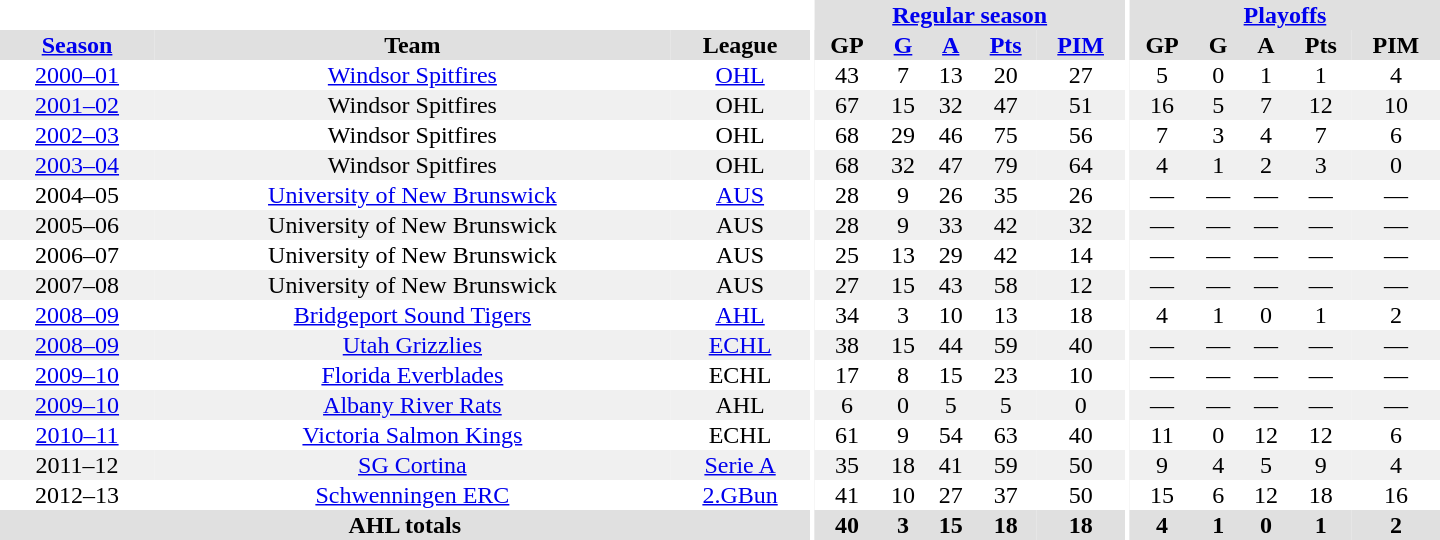<table border="0" cellpadding="1" cellspacing="0" style="text-align:center; width:60em">
<tr bgcolor="#e0e0e0">
<th colspan="3" bgcolor="#ffffff"></th>
<th rowspan="99" bgcolor="#ffffff"></th>
<th colspan="5"><a href='#'>Regular season</a></th>
<th rowspan="99" bgcolor="#ffffff"></th>
<th colspan="5"><a href='#'>Playoffs</a></th>
</tr>
<tr bgcolor="#e0e0e0">
<th><a href='#'>Season</a></th>
<th>Team</th>
<th>League</th>
<th>GP</th>
<th><a href='#'>G</a></th>
<th><a href='#'>A</a></th>
<th><a href='#'>Pts</a></th>
<th><a href='#'>PIM</a></th>
<th>GP</th>
<th>G</th>
<th>A</th>
<th>Pts</th>
<th>PIM</th>
</tr>
<tr>
<td><a href='#'>2000–01</a></td>
<td><a href='#'>Windsor Spitfires</a></td>
<td><a href='#'>OHL</a></td>
<td>43</td>
<td>7</td>
<td>13</td>
<td>20</td>
<td>27</td>
<td>5</td>
<td>0</td>
<td>1</td>
<td>1</td>
<td>4</td>
</tr>
<tr bgcolor="#f0f0f0">
<td><a href='#'>2001–02</a></td>
<td>Windsor Spitfires</td>
<td>OHL</td>
<td>67</td>
<td>15</td>
<td>32</td>
<td>47</td>
<td>51</td>
<td>16</td>
<td>5</td>
<td>7</td>
<td>12</td>
<td>10</td>
</tr>
<tr>
<td><a href='#'>2002–03</a></td>
<td>Windsor Spitfires</td>
<td>OHL</td>
<td>68</td>
<td>29</td>
<td>46</td>
<td>75</td>
<td>56</td>
<td>7</td>
<td>3</td>
<td>4</td>
<td>7</td>
<td>6</td>
</tr>
<tr bgcolor="#f0f0f0">
<td><a href='#'>2003–04</a></td>
<td>Windsor Spitfires</td>
<td>OHL</td>
<td>68</td>
<td>32</td>
<td>47</td>
<td>79</td>
<td>64</td>
<td>4</td>
<td>1</td>
<td>2</td>
<td>3</td>
<td>0</td>
</tr>
<tr>
<td>2004–05</td>
<td><a href='#'>University of New Brunswick</a></td>
<td><a href='#'>AUS</a></td>
<td>28</td>
<td>9</td>
<td>26</td>
<td>35</td>
<td>26</td>
<td>—</td>
<td>—</td>
<td>—</td>
<td>—</td>
<td>—</td>
</tr>
<tr bgcolor="#f0f0f0">
<td>2005–06</td>
<td>University of New Brunswick</td>
<td>AUS</td>
<td>28</td>
<td>9</td>
<td>33</td>
<td>42</td>
<td>32</td>
<td>—</td>
<td>—</td>
<td>—</td>
<td>—</td>
<td>—</td>
</tr>
<tr>
<td>2006–07</td>
<td>University of New Brunswick</td>
<td>AUS</td>
<td>25</td>
<td>13</td>
<td>29</td>
<td>42</td>
<td>14</td>
<td>—</td>
<td>—</td>
<td>—</td>
<td>—</td>
<td>—</td>
</tr>
<tr bgcolor="#f0f0f0">
<td>2007–08</td>
<td>University of New Brunswick</td>
<td>AUS</td>
<td>27</td>
<td>15</td>
<td>43</td>
<td>58</td>
<td>12</td>
<td>—</td>
<td>—</td>
<td>—</td>
<td>—</td>
<td>—</td>
</tr>
<tr>
<td><a href='#'>2008–09</a></td>
<td><a href='#'>Bridgeport Sound Tigers</a></td>
<td><a href='#'>AHL</a></td>
<td>34</td>
<td>3</td>
<td>10</td>
<td>13</td>
<td>18</td>
<td>4</td>
<td>1</td>
<td>0</td>
<td>1</td>
<td>2</td>
</tr>
<tr bgcolor="#f0f0f0">
<td><a href='#'>2008–09</a></td>
<td><a href='#'>Utah Grizzlies</a></td>
<td><a href='#'>ECHL</a></td>
<td>38</td>
<td>15</td>
<td>44</td>
<td>59</td>
<td>40</td>
<td>—</td>
<td>—</td>
<td>—</td>
<td>—</td>
<td>—</td>
</tr>
<tr>
<td><a href='#'>2009–10</a></td>
<td><a href='#'>Florida Everblades</a></td>
<td>ECHL</td>
<td>17</td>
<td>8</td>
<td>15</td>
<td>23</td>
<td>10</td>
<td>—</td>
<td>—</td>
<td>—</td>
<td>—</td>
<td>—</td>
</tr>
<tr bgcolor="#f0f0f0">
<td><a href='#'>2009–10</a></td>
<td><a href='#'>Albany River Rats</a></td>
<td>AHL</td>
<td>6</td>
<td>0</td>
<td>5</td>
<td>5</td>
<td>0</td>
<td>—</td>
<td>—</td>
<td>—</td>
<td>—</td>
<td>—</td>
</tr>
<tr>
<td><a href='#'>2010–11</a></td>
<td><a href='#'>Victoria Salmon Kings</a></td>
<td>ECHL</td>
<td>61</td>
<td>9</td>
<td>54</td>
<td>63</td>
<td>40</td>
<td>11</td>
<td>0</td>
<td>12</td>
<td>12</td>
<td>6</td>
</tr>
<tr bgcolor="#f0f0f0">
<td>2011–12</td>
<td><a href='#'>SG Cortina</a></td>
<td><a href='#'>Serie A</a></td>
<td>35</td>
<td>18</td>
<td>41</td>
<td>59</td>
<td>50</td>
<td>9</td>
<td>4</td>
<td>5</td>
<td>9</td>
<td>4</td>
</tr>
<tr>
<td>2012–13</td>
<td><a href='#'>Schwenningen ERC</a></td>
<td><a href='#'>2.GBun</a></td>
<td>41</td>
<td>10</td>
<td>27</td>
<td>37</td>
<td>50</td>
<td>15</td>
<td>6</td>
<td>12</td>
<td>18</td>
<td>16</td>
</tr>
<tr bgcolor="#e0e0e0">
<th colspan="3">AHL totals</th>
<th>40</th>
<th>3</th>
<th>15</th>
<th>18</th>
<th>18</th>
<th>4</th>
<th>1</th>
<th>0</th>
<th>1</th>
<th>2</th>
</tr>
</table>
